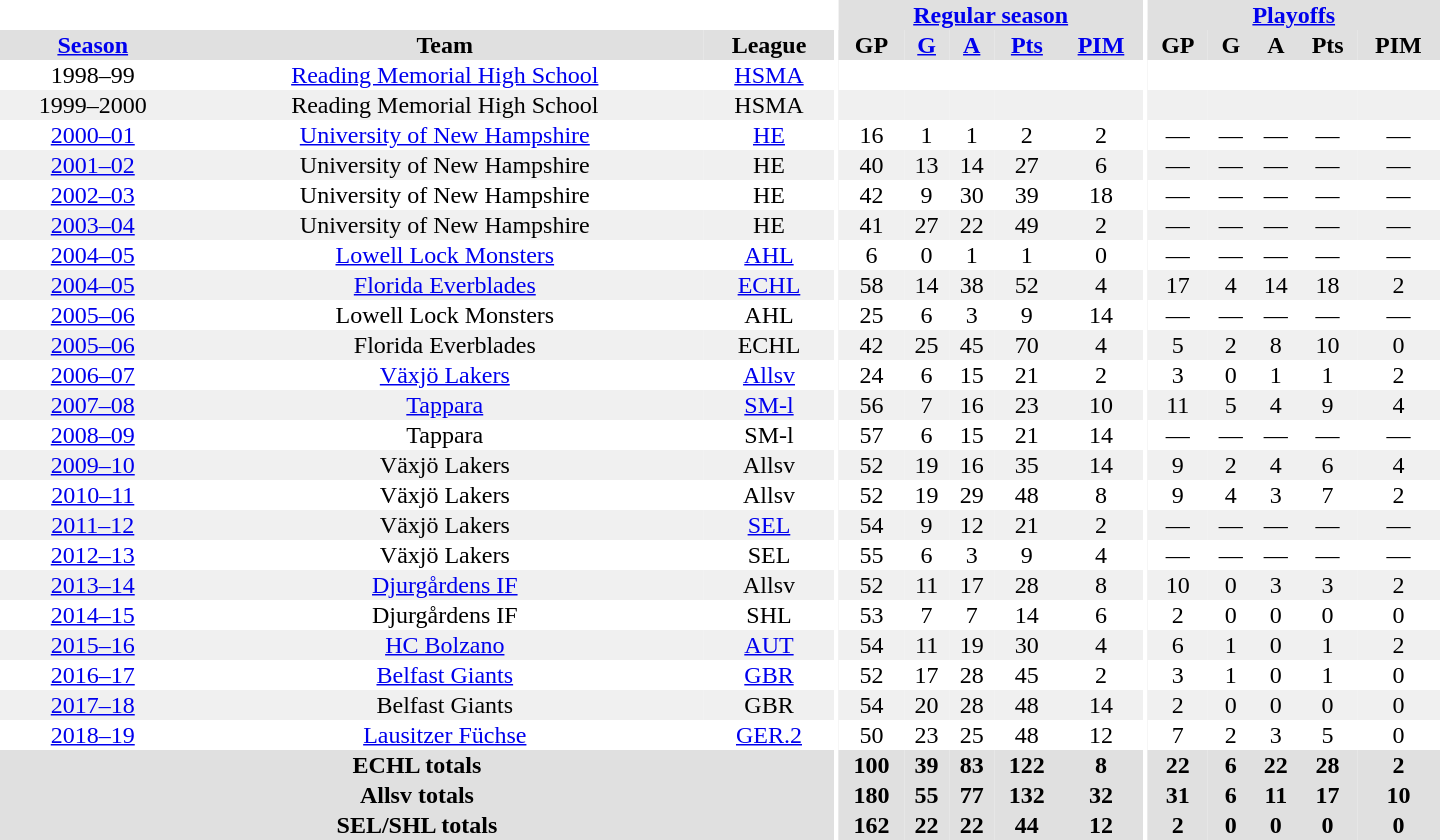<table border="0" cellpadding="1" cellspacing="0" style="text-align:center; width:60em">
<tr bgcolor="#e0e0e0">
<th colspan="3" bgcolor="#ffffff"></th>
<th rowspan="99" bgcolor="#ffffff"></th>
<th colspan="5"><a href='#'>Regular season</a></th>
<th rowspan="99" bgcolor="#ffffff"></th>
<th colspan="5"><a href='#'>Playoffs</a></th>
</tr>
<tr bgcolor="#e0e0e0">
<th><a href='#'>Season</a></th>
<th>Team</th>
<th>League</th>
<th>GP</th>
<th><a href='#'>G</a></th>
<th><a href='#'>A</a></th>
<th><a href='#'>Pts</a></th>
<th><a href='#'>PIM</a></th>
<th>GP</th>
<th>G</th>
<th>A</th>
<th>Pts</th>
<th>PIM</th>
</tr>
<tr>
<td>1998–99</td>
<td><a href='#'>Reading Memorial High School</a></td>
<td><a href='#'>HSMA</a></td>
<td></td>
<td></td>
<td></td>
<td></td>
<td></td>
<td></td>
<td></td>
<td></td>
<td></td>
<td></td>
</tr>
<tr bgcolor="#f0f0f0">
<td>1999–2000</td>
<td>Reading Memorial High School</td>
<td>HSMA</td>
<td></td>
<td></td>
<td></td>
<td></td>
<td></td>
<td></td>
<td></td>
<td></td>
<td></td>
<td></td>
</tr>
<tr>
<td><a href='#'>2000–01</a></td>
<td><a href='#'>University of New Hampshire</a></td>
<td><a href='#'>HE</a></td>
<td>16</td>
<td>1</td>
<td>1</td>
<td>2</td>
<td>2</td>
<td>—</td>
<td>—</td>
<td>—</td>
<td>—</td>
<td>—</td>
</tr>
<tr bgcolor="#f0f0f0">
<td><a href='#'>2001–02</a></td>
<td>University of New Hampshire</td>
<td>HE</td>
<td>40</td>
<td>13</td>
<td>14</td>
<td>27</td>
<td>6</td>
<td>—</td>
<td>—</td>
<td>—</td>
<td>—</td>
<td>—</td>
</tr>
<tr>
<td><a href='#'>2002–03</a></td>
<td>University of New Hampshire</td>
<td>HE</td>
<td>42</td>
<td>9</td>
<td>30</td>
<td>39</td>
<td>18</td>
<td>—</td>
<td>—</td>
<td>—</td>
<td>—</td>
<td>—</td>
</tr>
<tr bgcolor="#f0f0f0">
<td><a href='#'>2003–04</a></td>
<td>University of New Hampshire</td>
<td>HE</td>
<td>41</td>
<td>27</td>
<td>22</td>
<td>49</td>
<td>2</td>
<td>—</td>
<td>—</td>
<td>—</td>
<td>—</td>
<td>—</td>
</tr>
<tr>
<td><a href='#'>2004–05</a></td>
<td><a href='#'>Lowell Lock Monsters</a></td>
<td><a href='#'>AHL</a></td>
<td>6</td>
<td>0</td>
<td>1</td>
<td>1</td>
<td>0</td>
<td>—</td>
<td>—</td>
<td>—</td>
<td>—</td>
<td>—</td>
</tr>
<tr bgcolor="#f0f0f0">
<td><a href='#'>2004–05</a></td>
<td><a href='#'>Florida Everblades</a></td>
<td><a href='#'>ECHL</a></td>
<td>58</td>
<td>14</td>
<td>38</td>
<td>52</td>
<td>4</td>
<td>17</td>
<td>4</td>
<td>14</td>
<td>18</td>
<td>2</td>
</tr>
<tr>
<td><a href='#'>2005–06</a></td>
<td>Lowell Lock Monsters</td>
<td>AHL</td>
<td>25</td>
<td>6</td>
<td>3</td>
<td>9</td>
<td>14</td>
<td>—</td>
<td>—</td>
<td>—</td>
<td>—</td>
<td>—</td>
</tr>
<tr bgcolor="#f0f0f0">
<td><a href='#'>2005–06</a></td>
<td>Florida Everblades</td>
<td>ECHL</td>
<td>42</td>
<td>25</td>
<td>45</td>
<td>70</td>
<td>4</td>
<td>5</td>
<td>2</td>
<td>8</td>
<td>10</td>
<td>0</td>
</tr>
<tr>
<td><a href='#'>2006–07</a></td>
<td><a href='#'>Växjö Lakers</a></td>
<td><a href='#'>Allsv</a></td>
<td>24</td>
<td>6</td>
<td>15</td>
<td>21</td>
<td>2</td>
<td>3</td>
<td>0</td>
<td>1</td>
<td>1</td>
<td>2</td>
</tr>
<tr bgcolor="#f0f0f0">
<td><a href='#'>2007–08</a></td>
<td><a href='#'>Tappara</a></td>
<td><a href='#'>SM-l</a></td>
<td>56</td>
<td>7</td>
<td>16</td>
<td>23</td>
<td>10</td>
<td>11</td>
<td>5</td>
<td>4</td>
<td>9</td>
<td>4</td>
</tr>
<tr>
<td><a href='#'>2008–09</a></td>
<td>Tappara</td>
<td>SM-l</td>
<td>57</td>
<td>6</td>
<td>15</td>
<td>21</td>
<td>14</td>
<td>—</td>
<td>—</td>
<td>—</td>
<td>—</td>
<td>—</td>
</tr>
<tr bgcolor="#f0f0f0">
<td><a href='#'>2009–10</a></td>
<td>Växjö Lakers</td>
<td>Allsv</td>
<td>52</td>
<td>19</td>
<td>16</td>
<td>35</td>
<td>14</td>
<td>9</td>
<td>2</td>
<td>4</td>
<td>6</td>
<td>4</td>
</tr>
<tr>
<td><a href='#'>2010–11</a></td>
<td>Växjö Lakers</td>
<td>Allsv</td>
<td>52</td>
<td>19</td>
<td>29</td>
<td>48</td>
<td>8</td>
<td>9</td>
<td>4</td>
<td>3</td>
<td>7</td>
<td>2</td>
</tr>
<tr bgcolor="#f0f0f0">
<td><a href='#'>2011–12</a></td>
<td>Växjö Lakers</td>
<td><a href='#'>SEL</a></td>
<td>54</td>
<td>9</td>
<td>12</td>
<td>21</td>
<td>2</td>
<td>—</td>
<td>—</td>
<td>—</td>
<td>—</td>
<td>—</td>
</tr>
<tr>
<td><a href='#'>2012–13</a></td>
<td>Växjö Lakers</td>
<td>SEL</td>
<td>55</td>
<td>6</td>
<td>3</td>
<td>9</td>
<td>4</td>
<td>—</td>
<td>—</td>
<td>—</td>
<td>—</td>
<td>—</td>
</tr>
<tr bgcolor="#f0f0f0">
<td><a href='#'>2013–14</a></td>
<td><a href='#'>Djurgårdens IF</a></td>
<td>Allsv</td>
<td>52</td>
<td>11</td>
<td>17</td>
<td>28</td>
<td>8</td>
<td>10</td>
<td>0</td>
<td>3</td>
<td>3</td>
<td>2</td>
</tr>
<tr>
<td><a href='#'>2014–15</a></td>
<td>Djurgårdens IF</td>
<td>SHL</td>
<td>53</td>
<td>7</td>
<td>7</td>
<td>14</td>
<td>6</td>
<td>2</td>
<td>0</td>
<td>0</td>
<td>0</td>
<td>0</td>
</tr>
<tr bgcolor="#f0f0f0">
<td><a href='#'>2015–16</a></td>
<td><a href='#'>HC Bolzano</a></td>
<td><a href='#'>AUT</a></td>
<td>54</td>
<td>11</td>
<td>19</td>
<td>30</td>
<td>4</td>
<td>6</td>
<td>1</td>
<td>0</td>
<td>1</td>
<td>2</td>
</tr>
<tr>
<td><a href='#'>2016–17</a></td>
<td><a href='#'>Belfast Giants</a></td>
<td><a href='#'>GBR</a></td>
<td>52</td>
<td>17</td>
<td>28</td>
<td>45</td>
<td>2</td>
<td>3</td>
<td>1</td>
<td>0</td>
<td>1</td>
<td>0</td>
</tr>
<tr bgcolor="#f0f0f0">
<td><a href='#'>2017–18</a></td>
<td>Belfast Giants</td>
<td>GBR</td>
<td>54</td>
<td>20</td>
<td>28</td>
<td>48</td>
<td>14</td>
<td>2</td>
<td>0</td>
<td>0</td>
<td>0</td>
<td>0</td>
</tr>
<tr>
<td><a href='#'>2018–19</a></td>
<td><a href='#'>Lausitzer Füchse</a></td>
<td><a href='#'>GER.2</a></td>
<td>50</td>
<td>23</td>
<td>25</td>
<td>48</td>
<td>12</td>
<td>7</td>
<td>2</td>
<td>3</td>
<td>5</td>
<td>0</td>
</tr>
<tr bgcolor="#e0e0e0">
<th colspan="3">ECHL totals</th>
<th>100</th>
<th>39</th>
<th>83</th>
<th>122</th>
<th>8</th>
<th>22</th>
<th>6</th>
<th>22</th>
<th>28</th>
<th>2</th>
</tr>
<tr bgcolor="#e0e0e0">
<th colspan="3">Allsv totals</th>
<th>180</th>
<th>55</th>
<th>77</th>
<th>132</th>
<th>32</th>
<th>31</th>
<th>6</th>
<th>11</th>
<th>17</th>
<th>10</th>
</tr>
<tr bgcolor="#e0e0e0">
<th colspan="3">SEL/SHL totals</th>
<th>162</th>
<th>22</th>
<th>22</th>
<th>44</th>
<th>12</th>
<th>2</th>
<th>0</th>
<th>0</th>
<th>0</th>
<th>0</th>
</tr>
</table>
